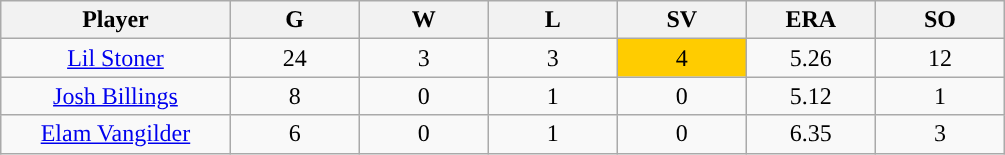<table class="wikitable sortable">
<tr>
<th bgcolor="#DDDDFF" width="16%">Player</th>
<th bgcolor="#DDDDFF" width="9%">G</th>
<th bgcolor="#DDDDFF" width="9%">W</th>
<th bgcolor="#DDDDFF" width="9%">L</th>
<th bgcolor="#DDDDFF" width="9%">SV</th>
<th bgcolor="#DDDDFF" width="9%">ERA</th>
<th bgcolor="#DDDDFF" width="9%">SO</th>
</tr>
<tr align="center">
<td><a href='#'>Lil Stoner</a></td>
<td>24</td>
<td>3</td>
<td>3</td>
<td style="background:#fc0;">4</td>
<td>5.26</td>
<td>12</td>
</tr>
<tr align=center>
<td><a href='#'>Josh Billings</a></td>
<td>8</td>
<td>0</td>
<td>1</td>
<td>0</td>
<td>5.12</td>
<td>1</td>
</tr>
<tr align=center>
<td><a href='#'>Elam Vangilder</a></td>
<td>6</td>
<td>0</td>
<td>1</td>
<td>0</td>
<td>6.35</td>
<td>3</td>
</tr>
</table>
